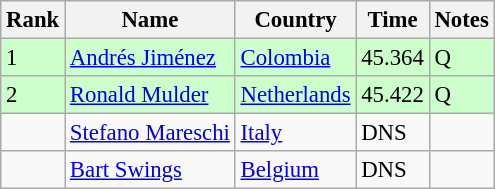<table class="wikitable" style="font-size:95%" style="text-align:center; width:35em;">
<tr>
<th>Rank</th>
<th>Name</th>
<th>Country</th>
<th>Time</th>
<th>Notes</th>
</tr>
<tr bgcolor=ccffcc>
<td>1</td>
<td align=left><a href='#'>Andrés Jiménez</a></td>
<td align="left"> <a href='#'>Colombia</a></td>
<td>45.364</td>
<td>Q</td>
</tr>
<tr bgcolor=ccffcc>
<td>2</td>
<td align=left><a href='#'>Ronald Mulder</a></td>
<td align="left"> <a href='#'>Netherlands</a></td>
<td>45.422</td>
<td>Q</td>
</tr>
<tr>
<td></td>
<td align=left><a href='#'>Stefano Mareschi</a></td>
<td align="left"> <a href='#'>Italy</a></td>
<td>DNS</td>
<td></td>
</tr>
<tr>
<td></td>
<td align=left><a href='#'>Bart Swings</a></td>
<td align=left> <a href='#'>Belgium</a></td>
<td>DNS</td>
<td></td>
</tr>
</table>
